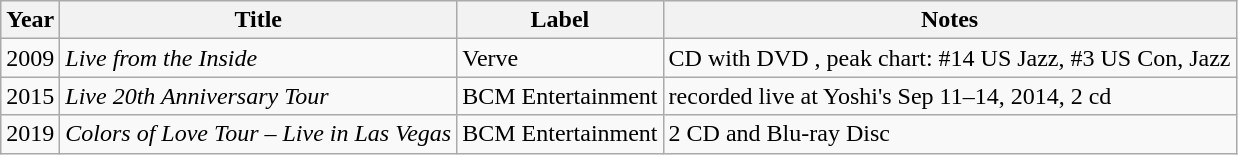<table class="wikitable">
<tr>
<th>Year</th>
<th>Title</th>
<th>Label</th>
<th>Notes</th>
</tr>
<tr>
<td>2009</td>
<td><em>Live from the Inside</em></td>
<td>Verve</td>
<td>CD with DVD , peak chart: #14 US Jazz, #3 US Con, Jazz</td>
</tr>
<tr>
<td>2015</td>
<td><em>Live 20th Anniversary Tour</em></td>
<td>BCM Entertainment</td>
<td>recorded live at Yoshi's Sep 11–14, 2014, 2 cd</td>
</tr>
<tr>
<td>2019</td>
<td><em>Colors of Love Tour – Live in Las Vegas</em></td>
<td>BCM Entertainment</td>
<td>2 CD and Blu-ray Disc</td>
</tr>
</table>
